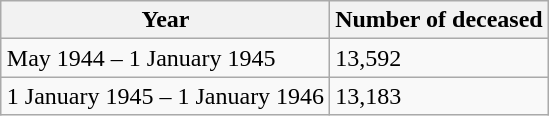<table class="wikitable" style="float: right;">
<tr>
<th>Year</th>
<th>Number of deceased</th>
</tr>
<tr>
<td>May 1944 – 1 January 1945</td>
<td>13,592</td>
</tr>
<tr>
<td>1 January 1945 – 1 January 1946</td>
<td>13,183</td>
</tr>
</table>
